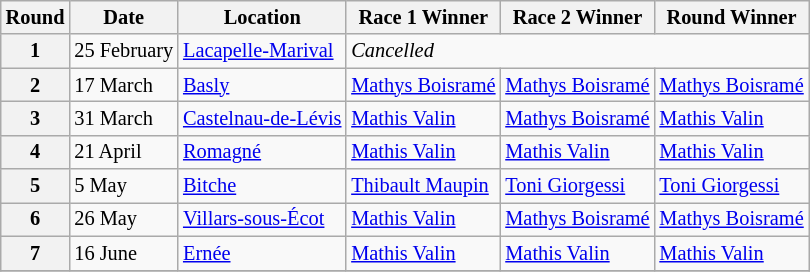<table class="wikitable" style="font-size: 85%;">
<tr>
<th>Round</th>
<th>Date</th>
<th>Location</th>
<th>Race 1 Winner</th>
<th>Race 2 Winner</th>
<th>Round Winner</th>
</tr>
<tr>
<th>1</th>
<td>25 February</td>
<td> <a href='#'>Lacapelle-Marival</a></td>
<td colspan=3><em>Cancelled</em></td>
</tr>
<tr>
<th>2</th>
<td>17 March</td>
<td> <a href='#'>Basly</a></td>
<td> <a href='#'>Mathys Boisramé</a></td>
<td> <a href='#'>Mathys Boisramé</a></td>
<td> <a href='#'>Mathys Boisramé</a></td>
</tr>
<tr>
<th>3</th>
<td>31 March</td>
<td> <a href='#'>Castelnau-de-Lévis</a></td>
<td> <a href='#'>Mathis Valin</a></td>
<td> <a href='#'>Mathys Boisramé</a></td>
<td> <a href='#'>Mathis Valin</a></td>
</tr>
<tr>
<th>4</th>
<td>21 April</td>
<td> <a href='#'>Romagné</a></td>
<td> <a href='#'>Mathis Valin</a></td>
<td> <a href='#'>Mathis Valin</a></td>
<td> <a href='#'>Mathis Valin</a></td>
</tr>
<tr>
<th>5</th>
<td>5 May</td>
<td> <a href='#'>Bitche</a></td>
<td> <a href='#'>Thibault Maupin</a></td>
<td> <a href='#'>Toni Giorgessi</a></td>
<td> <a href='#'>Toni Giorgessi</a></td>
</tr>
<tr>
<th>6</th>
<td>26 May</td>
<td> <a href='#'>Villars-sous-Écot</a></td>
<td> <a href='#'>Mathis Valin</a></td>
<td> <a href='#'>Mathys Boisramé</a></td>
<td> <a href='#'>Mathys Boisramé</a></td>
</tr>
<tr>
<th>7</th>
<td>16 June</td>
<td> <a href='#'>Ernée</a></td>
<td> <a href='#'>Mathis Valin</a></td>
<td> <a href='#'>Mathis Valin</a></td>
<td> <a href='#'>Mathis Valin</a></td>
</tr>
<tr>
</tr>
</table>
